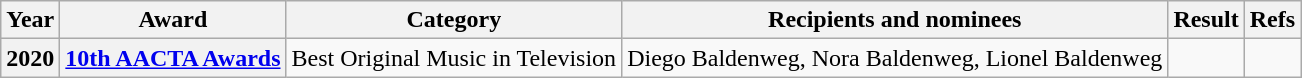<table class="wikitable">
<tr>
<th>Year</th>
<th>Award</th>
<th>Category</th>
<th>Recipients and nominees</th>
<th>Result</th>
<th>Refs</th>
</tr>
<tr>
<th rowspan="1">2020</th>
<th rowspan="1"><strong><a href='#'>10th AACTA Awards</a></strong></th>
<td>Best Original Music in Television</td>
<td>Diego Baldenweg, Nora Baldenweg, Lionel Baldenweg</td>
<td></td>
<td></td>
</tr>
</table>
